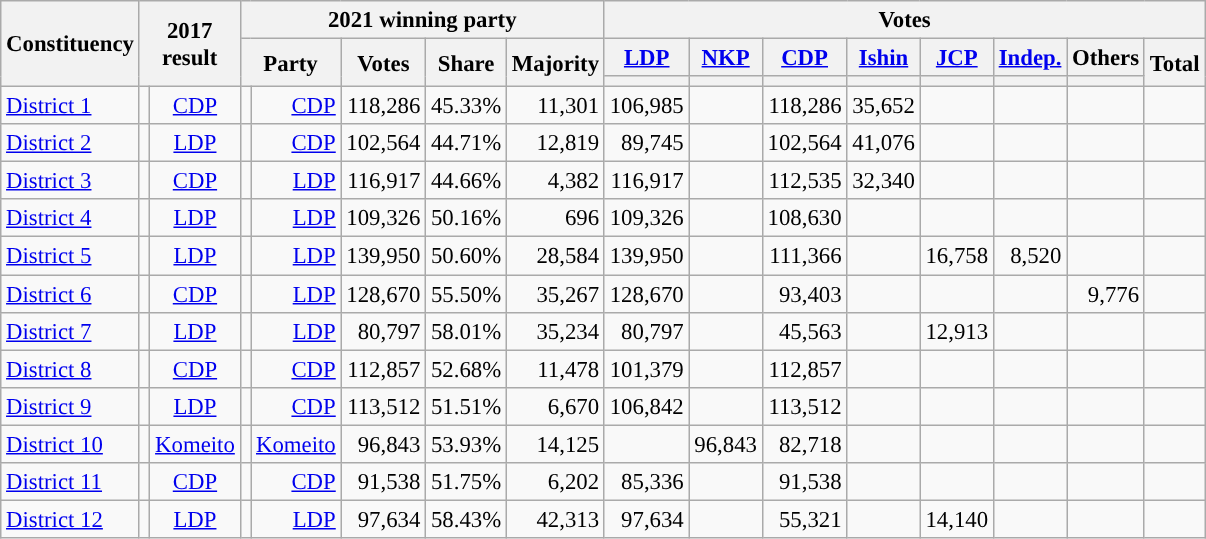<table class="wikitable sortable" style="text-align:right; font-size:95%">
<tr>
<th rowspan="3" scope="col" style="text-align:left;">Constituency</th>
<th colspan="2" rowspan="3" scope="col">2017<br>result</th>
<th colspan="5">2021 winning party</th>
<th colspan="8" scope="col">Votes</th>
</tr>
<tr>
<th colspan="2" rowspan="2">Party</th>
<th rowspan="2" scope="col">Votes</th>
<th rowspan="2" scope="col">Share</th>
<th rowspan="2" scope="col">Majority</th>
<th scope="col"><a href='#'>LDP</a></th>
<th scope="col"><a href='#'>NKP</a></th>
<th scope="col"><a href='#'>CDP</a></th>
<th scope="col"><a href='#'>Ishin</a></th>
<th scope="col"><a href='#'>JCP</a></th>
<th scope="col"><a href='#'>Indep.</a></th>
<th scope="col">Others</th>
<th rowspan="2" scope="col">Total</th>
</tr>
<tr>
<th scope="col" style="background:"></th>
<th scope="col" style="background:"></th>
<th scope="col" style="background:"></th>
<th scope="col" style="background:"></th>
<th scope="col" style="background:"></th>
<th scope="col" style="background:"></th>
<th></th>
</tr>
<tr>
<td style="text-align:left;"><a href='#'>District 1</a></td>
<td style="background:"></td>
<td style="text-align:center;"><a href='#'>CDP</a></td>
<td style="background:"></td>
<td><a href='#'>CDP</a></td>
<td>118,286</td>
<td>45.33%</td>
<td>11,301</td>
<td>106,985</td>
<td></td>
<td>118,286</td>
<td>35,652</td>
<td></td>
<td></td>
<td></td>
<td></td>
</tr>
<tr>
<td style="text-align:left;"><a href='#'>District 2</a></td>
<td style="background:"></td>
<td style="text-align:center;"><a href='#'>LDP</a></td>
<td style="background:"></td>
<td><a href='#'>CDP</a></td>
<td>102,564</td>
<td>44.71%</td>
<td>12,819</td>
<td>89,745</td>
<td></td>
<td>102,564</td>
<td>41,076</td>
<td></td>
<td></td>
<td></td>
<td></td>
</tr>
<tr>
<td style="text-align:left;"><a href='#'>District 3</a></td>
<td style="background:"></td>
<td style="text-align:center;"><a href='#'>CDP</a></td>
<td style="background:"></td>
<td><a href='#'>LDP</a></td>
<td>116,917</td>
<td>44.66%</td>
<td>4,382</td>
<td>116,917</td>
<td></td>
<td>112,535</td>
<td>32,340</td>
<td></td>
<td></td>
<td></td>
<td></td>
</tr>
<tr>
<td style="text-align:left;"><a href='#'>District 4</a></td>
<td style="background:"></td>
<td style="text-align:center;"><a href='#'>LDP</a></td>
<td style="background:"></td>
<td><a href='#'>LDP</a></td>
<td>109,326</td>
<td>50.16%</td>
<td>696</td>
<td>109,326</td>
<td></td>
<td>108,630</td>
<td></td>
<td></td>
<td></td>
<td></td>
<td></td>
</tr>
<tr>
<td style="text-align:left;"><a href='#'>District 5</a></td>
<td style="background:"></td>
<td style="text-align:center;"><a href='#'>LDP</a></td>
<td style="background:"></td>
<td><a href='#'>LDP</a></td>
<td>139,950</td>
<td>50.60%</td>
<td>28,584</td>
<td>139,950</td>
<td></td>
<td>111,366</td>
<td></td>
<td>16,758</td>
<td>8,520</td>
<td></td>
<td></td>
</tr>
<tr>
<td style="text-align:left;"><a href='#'>District 6</a></td>
<td style="background:"></td>
<td style="text-align:center;"><a href='#'>CDP</a></td>
<td style="background:"></td>
<td><a href='#'>LDP</a></td>
<td>128,670</td>
<td>55.50%</td>
<td>35,267</td>
<td>128,670</td>
<td></td>
<td>93,403</td>
<td></td>
<td></td>
<td></td>
<td>9,776</td>
<td></td>
</tr>
<tr>
<td style="text-align:left;"><a href='#'>District 7</a></td>
<td style="background:"></td>
<td style="text-align:center;"><a href='#'>LDP</a></td>
<td style="background:"></td>
<td><a href='#'>LDP</a></td>
<td>80,797</td>
<td>58.01%</td>
<td>35,234</td>
<td>80,797</td>
<td></td>
<td>45,563</td>
<td></td>
<td>12,913</td>
<td></td>
<td></td>
<td></td>
</tr>
<tr>
<td style="text-align:left;"><a href='#'>District 8</a></td>
<td style="background:"></td>
<td style="text-align:center;"><a href='#'>CDP</a></td>
<td style="background:"></td>
<td><a href='#'>CDP</a></td>
<td>112,857</td>
<td>52.68%</td>
<td>11,478</td>
<td>101,379</td>
<td></td>
<td>112,857</td>
<td></td>
<td></td>
<td></td>
<td></td>
<td></td>
</tr>
<tr>
<td style="text-align:left;"><a href='#'>District 9</a></td>
<td style="background:"></td>
<td style="text-align:center;"><a href='#'>LDP</a></td>
<td style="background:"></td>
<td><a href='#'>CDP</a></td>
<td>113,512</td>
<td>51.51%</td>
<td>6,670</td>
<td>106,842</td>
<td></td>
<td>113,512</td>
<td></td>
<td></td>
<td></td>
<td></td>
<td></td>
</tr>
<tr>
<td style="text-align:left;"><a href='#'>District 10</a></td>
<td style="background:"></td>
<td style="text-align:center;"><a href='#'>Komeito</a></td>
<td style="background:"></td>
<td><a href='#'>Komeito</a></td>
<td>96,843</td>
<td>53.93%</td>
<td>14,125</td>
<td></td>
<td>96,843</td>
<td>82,718</td>
<td></td>
<td></td>
<td></td>
<td></td>
<td></td>
</tr>
<tr>
<td style="text-align:left;"><a href='#'>District 11</a></td>
<td style="background:"></td>
<td style="text-align:center;"><a href='#'>CDP</a></td>
<td style="background:"></td>
<td><a href='#'>CDP</a></td>
<td>91,538</td>
<td>51.75%</td>
<td>6,202</td>
<td>85,336</td>
<td></td>
<td>91,538</td>
<td></td>
<td></td>
<td></td>
<td></td>
<td></td>
</tr>
<tr>
<td style="text-align:left;"><a href='#'>District 12</a></td>
<td style="background:"></td>
<td style="text-align:center;"><a href='#'>LDP</a></td>
<td style="background:"></td>
<td><a href='#'>LDP</a></td>
<td>97,634</td>
<td>58.43%</td>
<td>42,313</td>
<td>97,634</td>
<td></td>
<td>55,321</td>
<td></td>
<td>14,140</td>
<td></td>
<td></td>
<td></td>
</tr>
</table>
